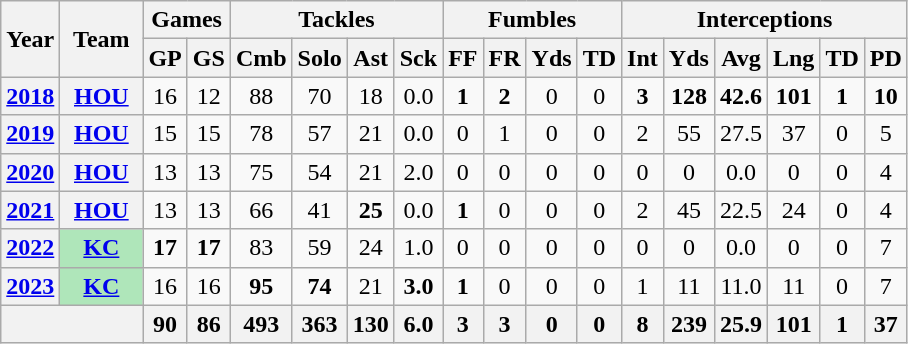<table class="wikitable" style="text-align:center;">
<tr>
<th rowspan="2">Year</th>
<th rowspan="2">Team</th>
<th colspan="2">Games</th>
<th colspan="4">Tackles</th>
<th colspan="4">Fumbles</th>
<th colspan="6">Interceptions</th>
</tr>
<tr>
<th>GP</th>
<th>GS</th>
<th>Cmb</th>
<th>Solo</th>
<th>Ast</th>
<th>Sck</th>
<th>FF</th>
<th>FR</th>
<th>Yds</th>
<th>TD</th>
<th>Int</th>
<th>Yds</th>
<th>Avg</th>
<th>Lng</th>
<th>TD</th>
<th>PD</th>
</tr>
<tr>
<th><a href='#'>2018</a></th>
<th><a href='#'>HOU</a></th>
<td>16</td>
<td>12</td>
<td>88</td>
<td>70</td>
<td>18</td>
<td>0.0</td>
<td><strong>1</strong></td>
<td><strong>2</strong></td>
<td>0</td>
<td>0</td>
<td><strong>3</strong></td>
<td><strong>128</strong></td>
<td><strong>42.6</strong></td>
<td><strong>101</strong></td>
<td><strong>1</strong></td>
<td><strong>10</strong></td>
</tr>
<tr>
<th><a href='#'>2019</a></th>
<th><a href='#'>HOU</a></th>
<td>15</td>
<td>15</td>
<td>78</td>
<td>57</td>
<td>21</td>
<td>0.0</td>
<td>0</td>
<td>1</td>
<td>0</td>
<td>0</td>
<td>2</td>
<td>55</td>
<td>27.5</td>
<td>37</td>
<td>0</td>
<td>5</td>
</tr>
<tr>
<th><a href='#'>2020</a></th>
<th><a href='#'>HOU</a></th>
<td>13</td>
<td>13</td>
<td>75</td>
<td>54</td>
<td>21</td>
<td>2.0</td>
<td>0</td>
<td>0</td>
<td>0</td>
<td>0</td>
<td>0</td>
<td>0</td>
<td>0.0</td>
<td>0</td>
<td>0</td>
<td>4</td>
</tr>
<tr>
<th><a href='#'>2021</a></th>
<th><a href='#'>HOU</a></th>
<td>13</td>
<td>13</td>
<td>66</td>
<td>41</td>
<td><strong>25</strong></td>
<td>0.0</td>
<td><strong>1</strong></td>
<td>0</td>
<td>0</td>
<td>0</td>
<td>2</td>
<td>45</td>
<td>22.5</td>
<td>24</td>
<td>0</td>
<td>4</td>
</tr>
<tr>
<th><a href='#'>2022</a></th>
<th style="background:#afe6ba; width:3em;"><a href='#'>KC</a></th>
<td><strong>17</strong></td>
<td><strong>17</strong></td>
<td>83</td>
<td>59</td>
<td>24</td>
<td>1.0</td>
<td>0</td>
<td>0</td>
<td>0</td>
<td>0</td>
<td>0</td>
<td>0</td>
<td>0.0</td>
<td>0</td>
<td>0</td>
<td>7</td>
</tr>
<tr>
<th><a href='#'>2023</a></th>
<th style="background:#afe6ba; width:3em;"><a href='#'>KC</a></th>
<td>16</td>
<td>16</td>
<td><strong>95</strong></td>
<td><strong>74</strong></td>
<td>21</td>
<td><strong>3.0</strong></td>
<td><strong>1</strong></td>
<td>0</td>
<td>0</td>
<td>0</td>
<td>1</td>
<td>11</td>
<td>11.0</td>
<td>11</td>
<td>0</td>
<td>7</td>
</tr>
<tr>
<th colspan="2"></th>
<th>90</th>
<th>86</th>
<th>493</th>
<th>363</th>
<th>130</th>
<th>6.0</th>
<th>3</th>
<th>3</th>
<th>0</th>
<th>0</th>
<th>8</th>
<th>239</th>
<th>25.9</th>
<th>101</th>
<th>1</th>
<th>37</th>
</tr>
</table>
